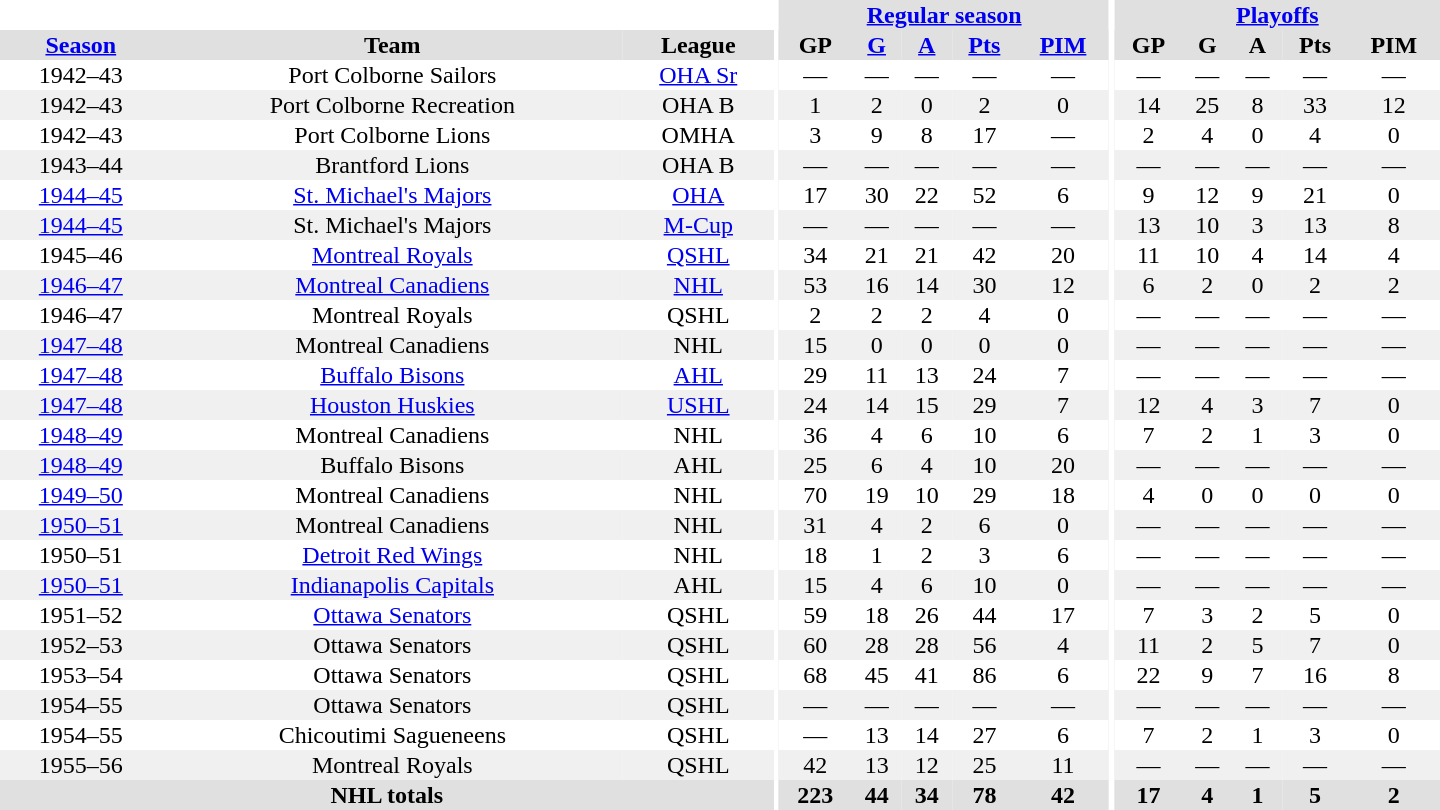<table border="0" cellpadding="1" cellspacing="0" style="text-align:center; width:60em">
<tr bgcolor="#e0e0e0">
<th colspan="3" bgcolor="#ffffff"></th>
<th rowspan="100" bgcolor="#ffffff"></th>
<th colspan="5"><a href='#'>Regular season</a></th>
<th rowspan="100" bgcolor="#ffffff"></th>
<th colspan="5"><a href='#'>Playoffs</a></th>
</tr>
<tr bgcolor="#e0e0e0">
<th><a href='#'>Season</a></th>
<th>Team</th>
<th>League</th>
<th>GP</th>
<th><a href='#'>G</a></th>
<th><a href='#'>A</a></th>
<th><a href='#'>Pts</a></th>
<th><a href='#'>PIM</a></th>
<th>GP</th>
<th>G</th>
<th>A</th>
<th>Pts</th>
<th>PIM</th>
</tr>
<tr>
<td>1942–43</td>
<td>Port Colborne Sailors</td>
<td><a href='#'>OHA Sr</a></td>
<td>—</td>
<td>—</td>
<td>—</td>
<td>—</td>
<td>—</td>
<td>—</td>
<td>—</td>
<td>—</td>
<td>—</td>
<td>—</td>
</tr>
<tr bgcolor="#f0f0f0">
<td>1942–43</td>
<td>Port Colborne Recreation</td>
<td>OHA B</td>
<td>1</td>
<td>2</td>
<td>0</td>
<td>2</td>
<td>0</td>
<td>14</td>
<td>25</td>
<td>8</td>
<td>33</td>
<td>12</td>
</tr>
<tr>
<td>1942–43</td>
<td>Port Colborne Lions</td>
<td>OMHA</td>
<td>3</td>
<td>9</td>
<td>8</td>
<td>17</td>
<td>—</td>
<td>2</td>
<td>4</td>
<td>0</td>
<td>4</td>
<td>0</td>
</tr>
<tr bgcolor="#f0f0f0">
<td>1943–44</td>
<td>Brantford Lions</td>
<td>OHA B</td>
<td>—</td>
<td>—</td>
<td>—</td>
<td>—</td>
<td>—</td>
<td>—</td>
<td>—</td>
<td>—</td>
<td>—</td>
<td>—</td>
</tr>
<tr>
<td><a href='#'>1944–45</a></td>
<td><a href='#'>St. Michael's Majors</a></td>
<td><a href='#'>OHA</a></td>
<td>17</td>
<td>30</td>
<td>22</td>
<td>52</td>
<td>6</td>
<td>9</td>
<td>12</td>
<td>9</td>
<td>21</td>
<td>0</td>
</tr>
<tr bgcolor="#f0f0f0">
<td><a href='#'>1944–45</a></td>
<td>St. Michael's Majors</td>
<td><a href='#'>M-Cup</a></td>
<td>—</td>
<td>—</td>
<td>—</td>
<td>—</td>
<td>—</td>
<td>13</td>
<td>10</td>
<td>3</td>
<td>13</td>
<td>8</td>
</tr>
<tr>
<td>1945–46</td>
<td><a href='#'>Montreal Royals</a></td>
<td><a href='#'>QSHL</a></td>
<td>34</td>
<td>21</td>
<td>21</td>
<td>42</td>
<td>20</td>
<td>11</td>
<td>10</td>
<td>4</td>
<td>14</td>
<td>4</td>
</tr>
<tr bgcolor="#f0f0f0">
<td><a href='#'>1946–47</a></td>
<td><a href='#'>Montreal Canadiens</a></td>
<td><a href='#'>NHL</a></td>
<td>53</td>
<td>16</td>
<td>14</td>
<td>30</td>
<td>12</td>
<td>6</td>
<td>2</td>
<td>0</td>
<td>2</td>
<td>2</td>
</tr>
<tr>
<td>1946–47</td>
<td>Montreal Royals</td>
<td>QSHL</td>
<td>2</td>
<td>2</td>
<td>2</td>
<td>4</td>
<td>0</td>
<td>—</td>
<td>—</td>
<td>—</td>
<td>—</td>
<td>—</td>
</tr>
<tr bgcolor="#f0f0f0">
<td><a href='#'>1947–48</a></td>
<td>Montreal Canadiens</td>
<td>NHL</td>
<td>15</td>
<td>0</td>
<td>0</td>
<td>0</td>
<td>0</td>
<td>—</td>
<td>—</td>
<td>—</td>
<td>—</td>
<td>—</td>
</tr>
<tr>
<td><a href='#'>1947–48</a></td>
<td><a href='#'>Buffalo Bisons</a></td>
<td><a href='#'>AHL</a></td>
<td>29</td>
<td>11</td>
<td>13</td>
<td>24</td>
<td>7</td>
<td>—</td>
<td>—</td>
<td>—</td>
<td>—</td>
<td>—</td>
</tr>
<tr bgcolor="#f0f0f0">
<td><a href='#'>1947–48</a></td>
<td><a href='#'>Houston Huskies</a></td>
<td><a href='#'>USHL</a></td>
<td>24</td>
<td>14</td>
<td>15</td>
<td>29</td>
<td>7</td>
<td>12</td>
<td>4</td>
<td>3</td>
<td>7</td>
<td>0</td>
</tr>
<tr>
<td><a href='#'>1948–49</a></td>
<td>Montreal Canadiens</td>
<td>NHL</td>
<td>36</td>
<td>4</td>
<td>6</td>
<td>10</td>
<td>6</td>
<td>7</td>
<td>2</td>
<td>1</td>
<td>3</td>
<td>0</td>
</tr>
<tr bgcolor="#f0f0f0">
<td><a href='#'>1948–49</a></td>
<td>Buffalo Bisons</td>
<td>AHL</td>
<td>25</td>
<td>6</td>
<td>4</td>
<td>10</td>
<td>20</td>
<td>—</td>
<td>—</td>
<td>—</td>
<td>—</td>
<td>—</td>
</tr>
<tr>
<td><a href='#'>1949–50</a></td>
<td>Montreal Canadiens</td>
<td>NHL</td>
<td>70</td>
<td>19</td>
<td>10</td>
<td>29</td>
<td>18</td>
<td>4</td>
<td>0</td>
<td>0</td>
<td>0</td>
<td>0</td>
</tr>
<tr bgcolor="#f0f0f0">
<td><a href='#'>1950–51</a></td>
<td>Montreal Canadiens</td>
<td>NHL</td>
<td>31</td>
<td>4</td>
<td>2</td>
<td>6</td>
<td>0</td>
<td>—</td>
<td>—</td>
<td>—</td>
<td>—</td>
<td>—</td>
</tr>
<tr>
<td>1950–51</td>
<td><a href='#'>Detroit Red Wings</a></td>
<td>NHL</td>
<td>18</td>
<td>1</td>
<td>2</td>
<td>3</td>
<td>6</td>
<td>—</td>
<td>—</td>
<td>—</td>
<td>—</td>
<td>—</td>
</tr>
<tr bgcolor="#f0f0f0">
<td><a href='#'>1950–51</a></td>
<td><a href='#'>Indianapolis Capitals</a></td>
<td>AHL</td>
<td>15</td>
<td>4</td>
<td>6</td>
<td>10</td>
<td>0</td>
<td>—</td>
<td>—</td>
<td>—</td>
<td>—</td>
<td>—</td>
</tr>
<tr>
<td>1951–52</td>
<td><a href='#'>Ottawa Senators</a></td>
<td>QSHL</td>
<td>59</td>
<td>18</td>
<td>26</td>
<td>44</td>
<td>17</td>
<td>7</td>
<td>3</td>
<td>2</td>
<td>5</td>
<td>0</td>
</tr>
<tr bgcolor="#f0f0f0">
<td>1952–53</td>
<td>Ottawa Senators</td>
<td>QSHL</td>
<td>60</td>
<td>28</td>
<td>28</td>
<td>56</td>
<td>4</td>
<td>11</td>
<td>2</td>
<td>5</td>
<td>7</td>
<td>0</td>
</tr>
<tr>
<td>1953–54</td>
<td>Ottawa Senators</td>
<td>QSHL</td>
<td>68</td>
<td>45</td>
<td>41</td>
<td>86</td>
<td>6</td>
<td>22</td>
<td>9</td>
<td>7</td>
<td>16</td>
<td>8</td>
</tr>
<tr bgcolor="#f0f0f0">
<td>1954–55</td>
<td>Ottawa Senators</td>
<td>QSHL</td>
<td>—</td>
<td>—</td>
<td>—</td>
<td>—</td>
<td>—</td>
<td>—</td>
<td>—</td>
<td>—</td>
<td>—</td>
<td>—</td>
</tr>
<tr>
<td>1954–55</td>
<td>Chicoutimi Sagueneens</td>
<td>QSHL</td>
<td>—</td>
<td>13</td>
<td>14</td>
<td>27</td>
<td>6</td>
<td>7</td>
<td>2</td>
<td>1</td>
<td>3</td>
<td>0</td>
</tr>
<tr bgcolor="#f0f0f0">
<td>1955–56</td>
<td>Montreal Royals</td>
<td>QSHL</td>
<td>42</td>
<td>13</td>
<td>12</td>
<td>25</td>
<td>11</td>
<td>—</td>
<td>—</td>
<td>—</td>
<td>—</td>
<td>—</td>
</tr>
<tr bgcolor="#e0e0e0">
<th colspan="3">NHL totals</th>
<th>223</th>
<th>44</th>
<th>34</th>
<th>78</th>
<th>42</th>
<th>17</th>
<th>4</th>
<th>1</th>
<th>5</th>
<th>2</th>
</tr>
</table>
